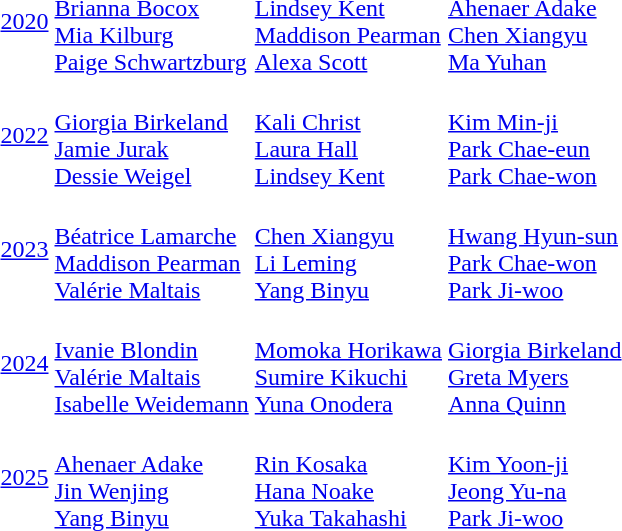<table>
<tr>
<td><a href='#'>2020</a></td>
<td><br><a href='#'>Brianna Bocox</a><br><a href='#'>Mia Kilburg</a><br><a href='#'>Paige Schwartzburg</a></td>
<td><br><a href='#'>Lindsey Kent</a><br><a href='#'>Maddison Pearman</a><br><a href='#'>Alexa Scott</a></td>
<td><br><a href='#'>Ahenaer Adake</a><br><a href='#'>Chen Xiangyu</a><br><a href='#'>Ma Yuhan</a></td>
</tr>
<tr>
<td><a href='#'>2022</a></td>
<td><br><a href='#'>Giorgia Birkeland</a><br><a href='#'>Jamie Jurak</a><br><a href='#'>Dessie Weigel</a></td>
<td><br><a href='#'>Kali Christ</a><br><a href='#'>Laura Hall</a><br><a href='#'>Lindsey Kent</a></td>
<td><br><a href='#'>Kim Min-ji</a><br><a href='#'>Park Chae-eun</a><br><a href='#'>Park Chae-won</a></td>
</tr>
<tr>
<td><a href='#'>2023</a></td>
<td><br><a href='#'>Béatrice Lamarche</a><br><a href='#'>Maddison Pearman</a><br><a href='#'>Valérie Maltais</a></td>
<td><br><a href='#'>Chen Xiangyu</a><br><a href='#'>Li Leming</a><br><a href='#'>Yang Binyu</a></td>
<td><br><a href='#'>Hwang Hyun-sun</a><br><a href='#'>Park Chae-won</a><br><a href='#'>Park Ji-woo</a></td>
</tr>
<tr>
<td><a href='#'>2024</a></td>
<td><br><a href='#'>Ivanie Blondin</a><br><a href='#'>Valérie Maltais</a><br><a href='#'>Isabelle Weidemann</a></td>
<td><br><a href='#'>Momoka Horikawa</a><br><a href='#'>Sumire Kikuchi</a><br><a href='#'>Yuna Onodera</a></td>
<td><br><a href='#'>Giorgia Birkeland</a><br><a href='#'>Greta Myers</a><br><a href='#'>Anna Quinn</a></td>
</tr>
<tr>
<td><a href='#'>2025</a></td>
<td><br><a href='#'>Ahenaer Adake</a><br><a href='#'>Jin Wenjing</a><br><a href='#'>Yang Binyu</a></td>
<td><br><a href='#'>Rin Kosaka</a><br><a href='#'>Hana Noake</a><br><a href='#'>Yuka Takahashi</a></td>
<td><br><a href='#'>Kim Yoon-ji</a><br><a href='#'>Jeong Yu-na</a><br><a href='#'>Park Ji-woo</a></td>
</tr>
</table>
